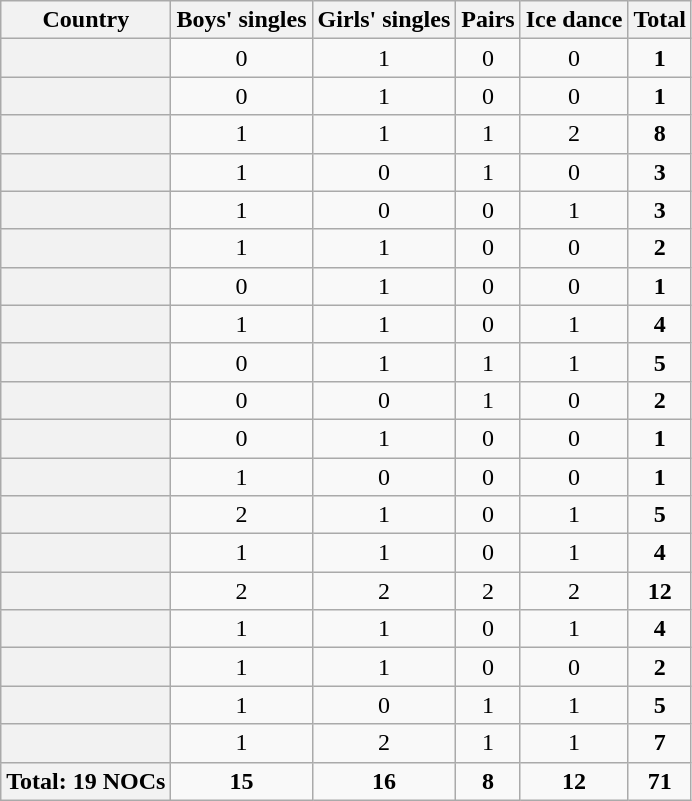<table class="wikitable sortable" style="text-align:center">
<tr>
<th scope="col">Country</th>
<th scope="col">Boys' singles</th>
<th scope="col">Girls' singles</th>
<th scope="col">Pairs</th>
<th scope="col">Ice dance</th>
<th scope="col">Total</th>
</tr>
<tr>
<th scope="row" style="text-align:left"></th>
<td>0</td>
<td>1</td>
<td>0</td>
<td>0</td>
<td><strong>1</strong></td>
</tr>
<tr>
<th scope="row" style="text-align:left"></th>
<td>0</td>
<td>1</td>
<td>0</td>
<td>0</td>
<td><strong>1</strong></td>
</tr>
<tr>
<th scope="row" style="text-align:left"></th>
<td>1</td>
<td>1</td>
<td>1</td>
<td>2</td>
<td><strong>8</strong></td>
</tr>
<tr>
<th scope="row" style="text-align:left"></th>
<td>1</td>
<td>0</td>
<td>1</td>
<td>0</td>
<td><strong>3</strong></td>
</tr>
<tr>
<th scope="row" style="text-align:left"></th>
<td>1</td>
<td>0</td>
<td>0</td>
<td>1</td>
<td><strong>3</strong></td>
</tr>
<tr>
<th scope="row" style="text-align:left"></th>
<td>1</td>
<td>1</td>
<td>0</td>
<td>0</td>
<td><strong>2</strong></td>
</tr>
<tr>
<th scope="row" style="text-align:left"></th>
<td>0</td>
<td>1</td>
<td>0</td>
<td>0</td>
<td><strong>1</strong></td>
</tr>
<tr>
<th scope="row" style="text-align:left"></th>
<td>1</td>
<td>1</td>
<td>0</td>
<td>1</td>
<td><strong>4</strong></td>
</tr>
<tr>
<th scope="row" style="text-align:left"></th>
<td>0</td>
<td>1</td>
<td>1</td>
<td>1</td>
<td><strong>5</strong></td>
</tr>
<tr>
<th scope="row" style="text-align:left"></th>
<td>0</td>
<td>0</td>
<td>1</td>
<td>0</td>
<td><strong>2</strong></td>
</tr>
<tr>
<th scope="row" style="text-align:left"></th>
<td>0</td>
<td>1</td>
<td>0</td>
<td>0</td>
<td><strong>1</strong></td>
</tr>
<tr>
<th scope="row" style="text-align:left"></th>
<td>1</td>
<td>0</td>
<td>0</td>
<td>0</td>
<td><strong>1</strong></td>
</tr>
<tr>
<th scope="row" style="text-align:left"></th>
<td>2</td>
<td>1</td>
<td>0</td>
<td>1</td>
<td><strong>5</strong></td>
</tr>
<tr>
<th scope="row" style="text-align:left"></th>
<td>1</td>
<td>1</td>
<td>0</td>
<td>1</td>
<td><strong>4</strong></td>
</tr>
<tr>
<th scope="row" style="text-align:left"></th>
<td>2</td>
<td>2</td>
<td>2</td>
<td>2</td>
<td><strong>12</strong></td>
</tr>
<tr>
<th scope="row" style="text-align:left"></th>
<td>1</td>
<td>1</td>
<td>0</td>
<td>1</td>
<td><strong>4</strong></td>
</tr>
<tr>
<th scope="row" style="text-align:left"></th>
<td>1</td>
<td>1</td>
<td>0</td>
<td>0</td>
<td><strong>2</strong></td>
</tr>
<tr>
<th scope="row" style="text-align:left"></th>
<td>1</td>
<td>0</td>
<td>1</td>
<td>1</td>
<td><strong>5</strong></td>
</tr>
<tr>
<th scope="row" style="text-align:left"></th>
<td>1</td>
<td>2</td>
<td>1</td>
<td>1</td>
<td><strong>7</strong></td>
</tr>
<tr class="sortbottom">
<th scope="row" style="text-align:left">Total: 19 NOCs</th>
<td><strong>15</strong></td>
<td><strong>16</strong></td>
<td><strong>8</strong></td>
<td><strong>12</strong></td>
<td><strong>71</strong></td>
</tr>
</table>
